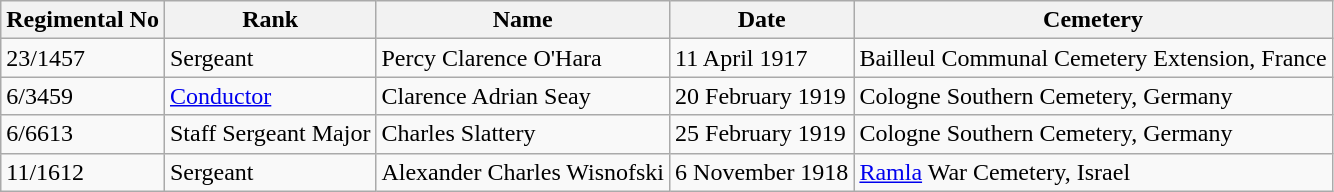<table class="wikitable">
<tr>
<th>Regimental No</th>
<th>Rank</th>
<th>Name</th>
<th>Date</th>
<th>Cemetery</th>
</tr>
<tr>
<td>23/1457</td>
<td>Sergeant</td>
<td>Percy Clarence O'Hara</td>
<td>11 April 1917</td>
<td>Bailleul Communal Cemetery Extension, France</td>
</tr>
<tr>
<td>6/3459</td>
<td><a href='#'>Conductor</a></td>
<td>Clarence Adrian Seay</td>
<td>20 February 1919</td>
<td>Cologne Southern Cemetery, Germany</td>
</tr>
<tr>
<td>6/6613</td>
<td>Staff Sergeant Major</td>
<td>Charles Slattery</td>
<td>25 February 1919</td>
<td>Cologne Southern Cemetery, Germany</td>
</tr>
<tr>
<td>11/1612</td>
<td>Sergeant</td>
<td>Alexander Charles Wisnofski</td>
<td>6 November 1918</td>
<td><a href='#'>Ramla</a> War Cemetery, Israel</td>
</tr>
</table>
